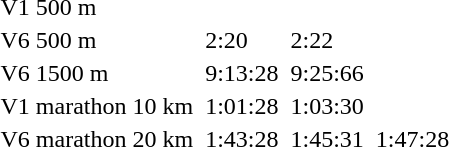<table>
<tr>
<td>V1 500 m</td>
<td></td>
<td></td>
<td></td>
<td></td>
<td></td>
<td></td>
</tr>
<tr>
<td>V6 500 m</td>
<td></td>
<td>2:20</td>
<td></td>
<td>2:22</td>
<td></td>
<td></td>
</tr>
<tr>
<td>V6 1500 m</td>
<td></td>
<td>9:13:28</td>
<td></td>
<td>9:25:66</td>
<td></td>
<td></td>
</tr>
<tr>
<td>V1 marathon 10 km</td>
<td></td>
<td>1:01:28</td>
<td></td>
<td>1:03:30</td>
<td></td>
<td></td>
</tr>
<tr>
<td>V6 marathon 20 km</td>
<td></td>
<td>1:43:28</td>
<td></td>
<td>1:45:31</td>
<td></td>
<td>1:47:28</td>
</tr>
</table>
